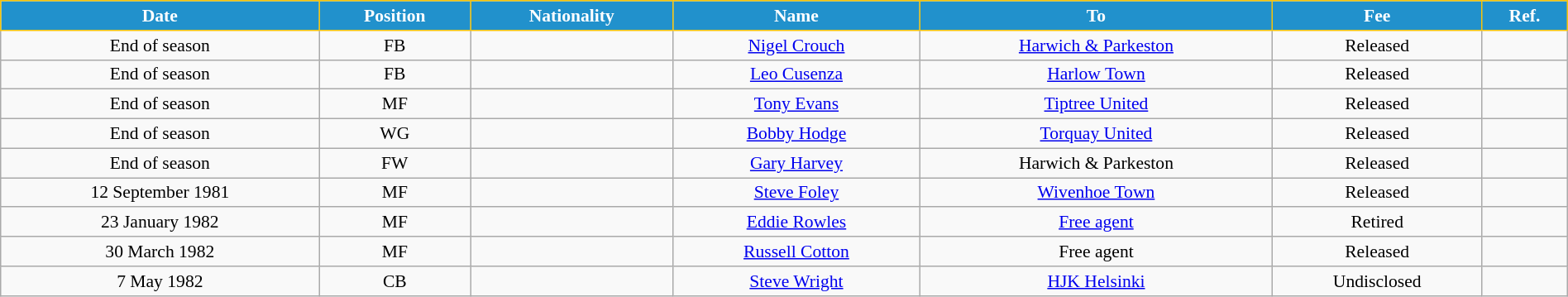<table class="wikitable" style="text-align:center; font-size:90%; width:100%;">
<tr>
<th style="background:#2191CC; color:white; border:1px solid #F7C408; text-align:center;">Date</th>
<th style="background:#2191CC; color:white; border:1px solid #F7C408; text-align:center;">Position</th>
<th style="background:#2191CC; color:white; border:1px solid #F7C408; text-align:center;">Nationality</th>
<th style="background:#2191CC; color:white; border:1px solid #F7C408; text-align:center;">Name</th>
<th style="background:#2191CC; color:white; border:1px solid #F7C408; text-align:center;">To</th>
<th style="background:#2191CC; color:white; border:1px solid #F7C408; text-align:center;">Fee</th>
<th style="background:#2191CC; color:white; border:1px solid #F7C408; text-align:center;">Ref.</th>
</tr>
<tr>
<td>End of season</td>
<td>FB</td>
<td></td>
<td><a href='#'>Nigel Crouch</a></td>
<td> <a href='#'>Harwich & Parkeston</a></td>
<td>Released</td>
<td></td>
</tr>
<tr>
<td>End of season</td>
<td>FB</td>
<td></td>
<td><a href='#'>Leo Cusenza</a></td>
<td> <a href='#'>Harlow Town</a></td>
<td>Released</td>
<td></td>
</tr>
<tr>
<td>End of season</td>
<td>MF</td>
<td></td>
<td><a href='#'>Tony Evans</a></td>
<td> <a href='#'>Tiptree United</a></td>
<td>Released</td>
<td></td>
</tr>
<tr>
<td>End of season</td>
<td>WG</td>
<td></td>
<td><a href='#'>Bobby Hodge</a></td>
<td> <a href='#'>Torquay United</a></td>
<td>Released</td>
<td></td>
</tr>
<tr>
<td>End of season</td>
<td>FW</td>
<td></td>
<td><a href='#'>Gary Harvey</a></td>
<td> Harwich & Parkeston</td>
<td>Released</td>
<td></td>
</tr>
<tr>
<td>12 September 1981</td>
<td>MF</td>
<td></td>
<td><a href='#'>Steve Foley</a></td>
<td> <a href='#'>Wivenhoe Town</a></td>
<td>Released</td>
<td></td>
</tr>
<tr>
<td>23 January 1982</td>
<td>MF</td>
<td></td>
<td><a href='#'>Eddie Rowles</a></td>
<td><a href='#'>Free agent</a></td>
<td>Retired</td>
<td></td>
</tr>
<tr>
<td>30 March 1982</td>
<td>MF</td>
<td></td>
<td><a href='#'>Russell Cotton</a></td>
<td>Free agent</td>
<td>Released</td>
<td></td>
</tr>
<tr>
<td>7 May 1982</td>
<td>CB</td>
<td></td>
<td><a href='#'>Steve Wright</a></td>
<td> <a href='#'>HJK Helsinki</a></td>
<td>Undisclosed</td>
<td></td>
</tr>
</table>
